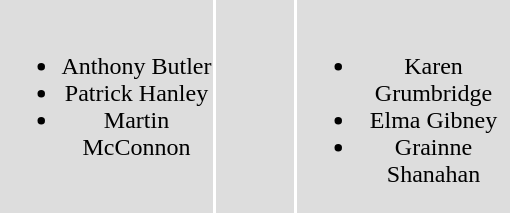<table>
<tr align=center bgcolor="#dddddd">
<td width="140" valign="top"><br><ul><li>Anthony Butler</li><li>Patrick Hanley</li><li>Martin McConnon</li></ul></td>
<td width="50"> </td>
<td width="140" valign="top"><br><ul><li>Karen Grumbridge</li><li>Elma Gibney</li><li>Grainne Shanahan</li></ul></td>
</tr>
</table>
